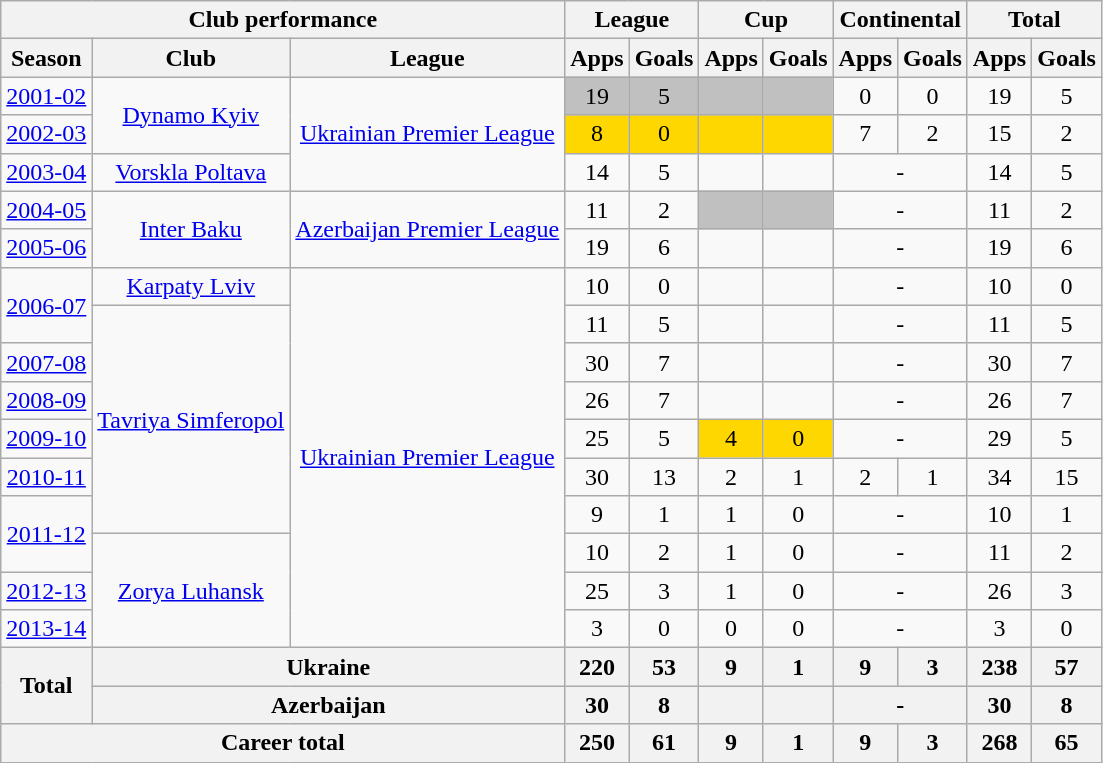<table class="wikitable" style="text-align:center">
<tr>
<th colspan=3>Club performance</th>
<th colspan=2>League</th>
<th colspan=2>Cup</th>
<th colspan=2>Continental</th>
<th colspan=2>Total</th>
</tr>
<tr>
<th>Season</th>
<th>Club</th>
<th>League</th>
<th>Apps</th>
<th>Goals</th>
<th>Apps</th>
<th>Goals</th>
<th>Apps</th>
<th>Goals</th>
<th>Apps</th>
<th>Goals</th>
</tr>
<tr>
<td><a href='#'>2001-02</a></td>
<td rowspan="2"><a href='#'>Dynamo Kyiv</a></td>
<td rowspan="3"><a href='#'>Ukrainian Premier League</a></td>
<td bgcolor=silver>19</td>
<td bgcolor=silver>5</td>
<td bgcolor=silver></td>
<td bgcolor=silver></td>
<td>0</td>
<td>0</td>
<td>19</td>
<td>5</td>
</tr>
<tr>
<td><a href='#'>2002-03</a></td>
<td bgcolor=gold>8</td>
<td bgcolor=gold>0</td>
<td bgcolor=gold></td>
<td bgcolor=gold></td>
<td>7</td>
<td>2</td>
<td>15</td>
<td>2</td>
</tr>
<tr>
<td><a href='#'>2003-04</a></td>
<td><a href='#'>Vorskla Poltava</a></td>
<td>14</td>
<td>5</td>
<td></td>
<td></td>
<td colspan="2">-</td>
<td>14</td>
<td>5</td>
</tr>
<tr>
<td><a href='#'>2004-05</a></td>
<td rowspan="2"><a href='#'>Inter Baku</a></td>
<td rowspan="2"><a href='#'>Azerbaijan Premier League</a></td>
<td>11</td>
<td>2</td>
<td bgcolor=silver></td>
<td bgcolor=silver></td>
<td colspan="2">-</td>
<td>11</td>
<td>2</td>
</tr>
<tr>
<td><a href='#'>2005-06</a></td>
<td>19</td>
<td>6</td>
<td></td>
<td></td>
<td colspan="2">-</td>
<td>19</td>
<td>6</td>
</tr>
<tr>
<td rowspan="2"><a href='#'>2006-07</a></td>
<td><a href='#'>Karpaty Lviv</a></td>
<td rowspan="10"><a href='#'>Ukrainian Premier League</a></td>
<td>10</td>
<td>0</td>
<td></td>
<td></td>
<td colspan="2">-</td>
<td>10</td>
<td>0</td>
</tr>
<tr>
<td rowspan="6"><a href='#'>Tavriya Simferopol</a></td>
<td>11</td>
<td>5</td>
<td></td>
<td></td>
<td colspan="2">-</td>
<td>11</td>
<td>5</td>
</tr>
<tr>
<td><a href='#'>2007-08</a></td>
<td>30</td>
<td>7</td>
<td></td>
<td></td>
<td colspan="2">-</td>
<td>30</td>
<td>7</td>
</tr>
<tr>
<td><a href='#'>2008-09</a></td>
<td>26</td>
<td>7</td>
<td></td>
<td></td>
<td colspan="2">-</td>
<td>26</td>
<td>7</td>
</tr>
<tr>
<td><a href='#'>2009-10</a></td>
<td>25</td>
<td>5</td>
<td bgcolor=gold>4</td>
<td bgcolor=gold>0</td>
<td colspan="2">-</td>
<td>29</td>
<td>5</td>
</tr>
<tr>
<td><a href='#'>2010-11</a></td>
<td>30</td>
<td>13</td>
<td>2</td>
<td>1</td>
<td>2</td>
<td>1</td>
<td>34</td>
<td>15</td>
</tr>
<tr>
<td rowspan="2"><a href='#'>2011-12</a></td>
<td>9</td>
<td>1</td>
<td>1</td>
<td>0</td>
<td colspan="2">-</td>
<td>10</td>
<td>1</td>
</tr>
<tr>
<td rowspan="3"><a href='#'>Zorya Luhansk</a></td>
<td>10</td>
<td>2</td>
<td>1</td>
<td>0</td>
<td colspan="2">-</td>
<td>11</td>
<td>2</td>
</tr>
<tr>
<td><a href='#'>2012-13</a></td>
<td>25</td>
<td>3</td>
<td>1</td>
<td>0</td>
<td colspan="2">-</td>
<td>26</td>
<td>3</td>
</tr>
<tr>
<td><a href='#'>2013-14</a></td>
<td>3</td>
<td>0</td>
<td>0</td>
<td>0</td>
<td colspan="2">-</td>
<td>3</td>
<td>0</td>
</tr>
<tr>
<th rowspan=2>Total</th>
<th colspan=2>Ukraine</th>
<th>220</th>
<th>53</th>
<th>9</th>
<th>1</th>
<th>9</th>
<th>3</th>
<th>238</th>
<th>57</th>
</tr>
<tr>
<th colspan=2>Azerbaijan</th>
<th>30</th>
<th>8</th>
<th></th>
<th></th>
<th colspan="2">-</th>
<th>30</th>
<th>8</th>
</tr>
<tr>
<th colspan=3>Career total</th>
<th>250</th>
<th>61</th>
<th>9</th>
<th>1</th>
<th>9</th>
<th>3</th>
<th>268</th>
<th>65</th>
</tr>
</table>
